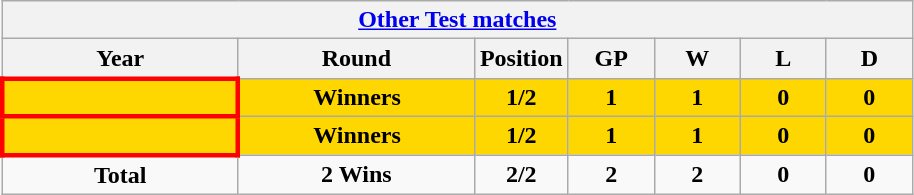<table class="wikitable" style="text-align: center;">
<tr>
<th colspan=9><a href='#'>Other Test matches</a></th>
</tr>
<tr>
<th width=150>Year</th>
<th width=150>Round</th>
<th width=50>Position</th>
<th width=50>GP</th>
<th width=50>W</th>
<th width=50>L</th>
<th width=50>D</th>
</tr>
<tr bgcolor=Gold>
<td style="border: 3px solid red"></td>
<td><strong>Winners</strong></td>
<td><strong>1/2</strong></td>
<td><strong>1</strong></td>
<td><strong>1</strong></td>
<td><strong>0</strong></td>
<td><strong>0</strong></td>
</tr>
<tr bgcolor=Gold>
<td style="border: 3px solid red"></td>
<td><strong>Winners</strong></td>
<td><strong>1/2</strong></td>
<td><strong>1</strong></td>
<td><strong>1</strong></td>
<td><strong>0</strong></td>
<td><strong>0</strong></td>
</tr>
<tr>
<td><strong>Total</strong></td>
<td><strong>2 Wins</strong></td>
<td><strong>2/2</strong></td>
<td><strong>2</strong></td>
<td><strong>2</strong></td>
<td><strong>0</strong></td>
<td><strong>0</strong></td>
</tr>
</table>
